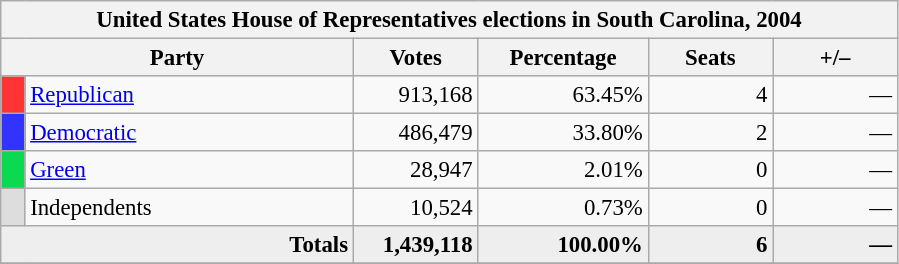<table class="wikitable" style="font-size: 95%;">
<tr>
<th colspan="6">United States House of Representatives elections in South Carolina, 2004</th>
</tr>
<tr>
<th colspan=2 style="width: 15em">Party</th>
<th style="width: 5em">Votes</th>
<th style="width: 7em">Percentage</th>
<th style="width: 5em">Seats</th>
<th style="width: 5em">+/–</th>
</tr>
<tr>
<th style="background-color:#FF3333; width: 3px"></th>
<td style="width: 130px"><a href='#'>Republican</a></td>
<td align="right">913,168</td>
<td align="right">63.45%</td>
<td align="right">4</td>
<td align="right">—</td>
</tr>
<tr>
<th style="background-color:#3333FF; width: 3px"></th>
<td style="width: 130px"><a href='#'>Democratic</a></td>
<td align="right">486,479</td>
<td align="right">33.80%</td>
<td align="right">2</td>
<td align="right">—</td>
</tr>
<tr>
<th style="background-color:#0BDA51; width: 3px"></th>
<td style="width: 130px"><a href='#'>Green</a></td>
<td align="right">28,947</td>
<td align="right">2.01%</td>
<td align="right">0</td>
<td align="right">—</td>
</tr>
<tr>
<th style="background-color:#DDDDDD; width: 3px"></th>
<td style="width: 130px">Independents</td>
<td align="right">10,524</td>
<td align="right">0.73%</td>
<td align="right">0</td>
<td align="right">—</td>
</tr>
<tr bgcolor="#EEEEEE">
<td colspan="2" align="right"><strong>Totals</strong></td>
<td align="right"><strong>1,439,118</strong></td>
<td align="right"><strong>100.00%</strong></td>
<td align="right"><strong>6</strong></td>
<td align="right"><strong>—</strong></td>
</tr>
<tr bgcolor="#EEEEEE">
</tr>
</table>
